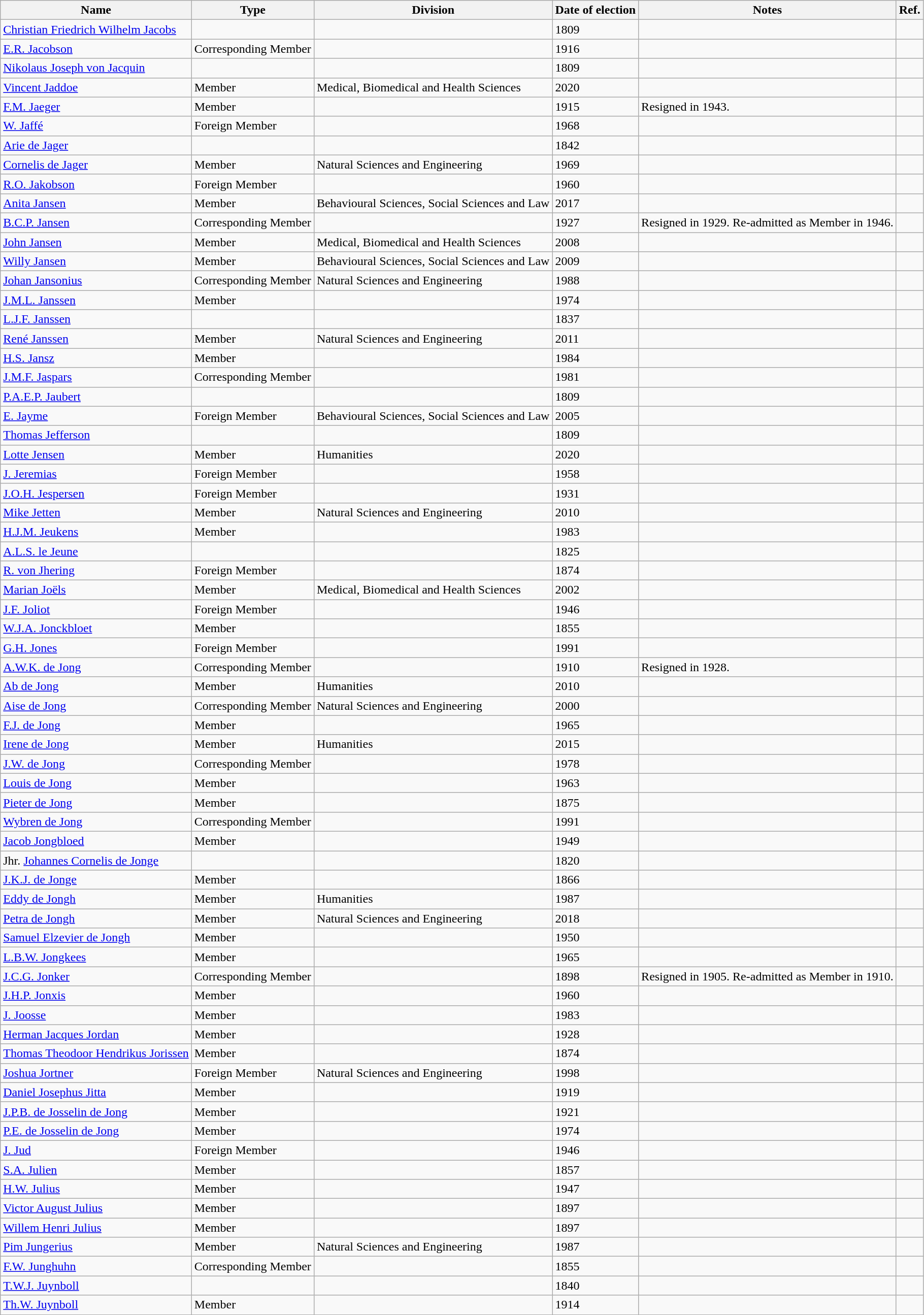<table class="wikitable">
<tr>
<th>Name</th>
<th>Type</th>
<th>Division</th>
<th>Date of election</th>
<th>Notes</th>
<th>Ref.</th>
</tr>
<tr>
<td><a href='#'>Christian Friedrich Wilhelm Jacobs</a></td>
<td></td>
<td></td>
<td>1809</td>
<td></td>
<td></td>
</tr>
<tr>
<td><a href='#'>E.R. Jacobson</a></td>
<td>Corresponding Member</td>
<td></td>
<td>1916</td>
<td></td>
<td></td>
</tr>
<tr>
<td><a href='#'>Nikolaus Joseph von Jacquin</a></td>
<td></td>
<td></td>
<td>1809</td>
<td></td>
<td></td>
</tr>
<tr>
<td><a href='#'>Vincent Jaddoe</a></td>
<td>Member</td>
<td>Medical, Biomedical and Health Sciences</td>
<td>2020</td>
<td></td>
<td></td>
</tr>
<tr>
<td><a href='#'>F.M. Jaeger</a></td>
<td>Member</td>
<td></td>
<td>1915</td>
<td>Resigned in 1943.</td>
<td></td>
</tr>
<tr>
<td><a href='#'>W. Jaffé</a></td>
<td>Foreign Member</td>
<td></td>
<td>1968</td>
<td></td>
<td></td>
</tr>
<tr>
<td><a href='#'>Arie de Jager</a></td>
<td></td>
<td></td>
<td>1842</td>
<td></td>
<td></td>
</tr>
<tr>
<td><a href='#'>Cornelis de Jager</a></td>
<td>Member</td>
<td>Natural Sciences and Engineering</td>
<td>1969</td>
<td></td>
<td></td>
</tr>
<tr>
<td><a href='#'>R.O. Jakobson</a></td>
<td>Foreign Member</td>
<td></td>
<td>1960</td>
<td></td>
<td></td>
</tr>
<tr>
<td><a href='#'>Anita Jansen</a></td>
<td>Member</td>
<td>Behavioural Sciences, Social Sciences and Law</td>
<td>2017</td>
<td></td>
<td></td>
</tr>
<tr>
<td><a href='#'>B.C.P. Jansen</a></td>
<td>Corresponding Member</td>
<td></td>
<td>1927</td>
<td>Resigned in 1929. Re-admitted as Member in 1946.</td>
<td></td>
</tr>
<tr>
<td><a href='#'>John Jansen</a></td>
<td>Member</td>
<td>Medical, Biomedical and Health Sciences</td>
<td>2008</td>
<td></td>
<td></td>
</tr>
<tr>
<td><a href='#'>Willy Jansen</a></td>
<td>Member</td>
<td>Behavioural Sciences, Social Sciences and Law</td>
<td>2009</td>
<td></td>
<td></td>
</tr>
<tr>
<td><a href='#'>Johan Jansonius</a></td>
<td>Corresponding Member</td>
<td>Natural Sciences and Engineering</td>
<td>1988</td>
<td></td>
<td></td>
</tr>
<tr>
<td><a href='#'>J.M.L. Janssen</a></td>
<td>Member</td>
<td></td>
<td>1974</td>
<td></td>
<td></td>
</tr>
<tr>
<td><a href='#'>L.J.F. Janssen</a></td>
<td></td>
<td></td>
<td>1837</td>
<td></td>
<td></td>
</tr>
<tr>
<td><a href='#'>René Janssen</a></td>
<td>Member</td>
<td>Natural Sciences and Engineering</td>
<td>2011</td>
<td></td>
<td></td>
</tr>
<tr>
<td><a href='#'>H.S. Jansz</a></td>
<td>Member</td>
<td></td>
<td>1984</td>
<td></td>
<td></td>
</tr>
<tr>
<td><a href='#'>J.M.F. Jaspars</a></td>
<td>Corresponding Member</td>
<td></td>
<td>1981</td>
<td></td>
<td></td>
</tr>
<tr>
<td><a href='#'>P.A.E.P. Jaubert</a></td>
<td></td>
<td></td>
<td>1809</td>
<td></td>
<td></td>
</tr>
<tr>
<td><a href='#'>E. Jayme</a></td>
<td>Foreign Member</td>
<td>Behavioural Sciences, Social Sciences and Law</td>
<td>2005</td>
<td></td>
<td></td>
</tr>
<tr>
<td><a href='#'>Thomas Jefferson</a></td>
<td></td>
<td></td>
<td>1809</td>
<td></td>
<td></td>
</tr>
<tr>
<td><a href='#'>Lotte Jensen</a></td>
<td>Member</td>
<td>Humanities</td>
<td>2020</td>
<td></td>
<td></td>
</tr>
<tr>
<td><a href='#'>J. Jeremias</a></td>
<td>Foreign Member</td>
<td></td>
<td>1958</td>
<td></td>
<td></td>
</tr>
<tr>
<td><a href='#'>J.O.H. Jespersen</a></td>
<td>Foreign Member</td>
<td></td>
<td>1931</td>
<td></td>
<td></td>
</tr>
<tr>
<td><a href='#'>Mike Jetten</a></td>
<td>Member</td>
<td>Natural Sciences and Engineering</td>
<td>2010</td>
<td></td>
<td></td>
</tr>
<tr>
<td><a href='#'>H.J.M. Jeukens</a></td>
<td>Member</td>
<td></td>
<td>1983</td>
<td></td>
<td></td>
</tr>
<tr>
<td><a href='#'>A.L.S. le Jeune</a></td>
<td></td>
<td></td>
<td>1825</td>
<td></td>
<td></td>
</tr>
<tr>
<td><a href='#'>R. von Jhering</a></td>
<td>Foreign Member</td>
<td></td>
<td>1874</td>
<td></td>
<td></td>
</tr>
<tr>
<td><a href='#'>Marian Joëls</a></td>
<td>Member</td>
<td>Medical, Biomedical and Health Sciences</td>
<td>2002</td>
<td></td>
<td></td>
</tr>
<tr>
<td><a href='#'>J.F. Joliot</a></td>
<td>Foreign Member</td>
<td></td>
<td>1946</td>
<td></td>
<td></td>
</tr>
<tr>
<td><a href='#'>W.J.A. Jonckbloet</a></td>
<td>Member</td>
<td></td>
<td>1855</td>
<td></td>
<td></td>
</tr>
<tr>
<td><a href='#'>G.H. Jones</a></td>
<td>Foreign Member</td>
<td></td>
<td>1991</td>
<td></td>
<td></td>
</tr>
<tr>
<td><a href='#'>A.W.K. de Jong</a></td>
<td>Corresponding Member</td>
<td></td>
<td>1910</td>
<td>Resigned in 1928.</td>
<td></td>
</tr>
<tr>
<td><a href='#'>Ab de Jong</a></td>
<td>Member</td>
<td>Humanities</td>
<td>2010</td>
<td></td>
<td></td>
</tr>
<tr>
<td><a href='#'>Aise de Jong</a></td>
<td>Corresponding Member</td>
<td>Natural Sciences and Engineering</td>
<td>2000</td>
<td></td>
<td></td>
</tr>
<tr>
<td><a href='#'>F.J. de Jong</a></td>
<td>Member</td>
<td></td>
<td>1965</td>
<td></td>
<td></td>
</tr>
<tr>
<td><a href='#'>Irene de Jong</a></td>
<td>Member</td>
<td>Humanities</td>
<td>2015</td>
<td></td>
<td></td>
</tr>
<tr>
<td><a href='#'>J.W. de Jong</a></td>
<td>Corresponding Member</td>
<td></td>
<td>1978</td>
<td></td>
<td></td>
</tr>
<tr>
<td><a href='#'>Louis de Jong</a></td>
<td>Member</td>
<td></td>
<td>1963</td>
<td></td>
<td></td>
</tr>
<tr>
<td><a href='#'>Pieter de Jong</a></td>
<td>Member</td>
<td></td>
<td>1875</td>
<td></td>
<td></td>
</tr>
<tr>
<td><a href='#'>Wybren de Jong</a></td>
<td>Corresponding Member</td>
<td></td>
<td>1991</td>
<td></td>
<td></td>
</tr>
<tr>
<td><a href='#'>Jacob Jongbloed</a></td>
<td>Member</td>
<td></td>
<td>1949</td>
<td></td>
<td></td>
</tr>
<tr>
<td>Jhr. <a href='#'>Johannes Cornelis de Jonge</a></td>
<td></td>
<td></td>
<td>1820</td>
<td></td>
<td></td>
</tr>
<tr>
<td><a href='#'>J.K.J. de Jonge</a></td>
<td>Member</td>
<td></td>
<td>1866</td>
<td></td>
<td></td>
</tr>
<tr>
<td><a href='#'>Eddy de Jongh</a></td>
<td>Member</td>
<td>Humanities</td>
<td>1987</td>
<td></td>
<td></td>
</tr>
<tr>
<td><a href='#'>Petra de Jongh</a></td>
<td>Member</td>
<td>Natural Sciences and Engineering</td>
<td>2018</td>
<td></td>
<td></td>
</tr>
<tr>
<td><a href='#'>Samuel Elzevier de Jongh</a></td>
<td>Member</td>
<td></td>
<td>1950</td>
<td></td>
<td></td>
</tr>
<tr>
<td><a href='#'>L.B.W. Jongkees</a></td>
<td>Member</td>
<td></td>
<td>1965</td>
<td></td>
<td></td>
</tr>
<tr>
<td><a href='#'>J.C.G. Jonker</a></td>
<td>Corresponding Member</td>
<td></td>
<td>1898</td>
<td>Resigned in 1905. Re-admitted as Member in 1910.</td>
<td></td>
</tr>
<tr>
<td><a href='#'>J.H.P. Jonxis</a></td>
<td>Member</td>
<td></td>
<td>1960</td>
<td></td>
<td></td>
</tr>
<tr>
<td><a href='#'>J. Joosse</a></td>
<td>Member</td>
<td></td>
<td>1983</td>
<td></td>
<td></td>
</tr>
<tr>
<td><a href='#'>Herman Jacques Jordan</a></td>
<td>Member</td>
<td></td>
<td>1928</td>
<td></td>
<td></td>
</tr>
<tr>
<td><a href='#'>Thomas Theodoor Hendrikus Jorissen</a></td>
<td>Member</td>
<td></td>
<td>1874</td>
<td></td>
<td></td>
</tr>
<tr>
<td><a href='#'>Joshua Jortner</a></td>
<td>Foreign Member</td>
<td>Natural Sciences and Engineering</td>
<td>1998</td>
<td></td>
<td></td>
</tr>
<tr>
<td><a href='#'>Daniel Josephus Jitta</a></td>
<td>Member</td>
<td></td>
<td>1919</td>
<td></td>
<td></td>
</tr>
<tr>
<td><a href='#'>J.P.B. de Josselin de Jong</a></td>
<td>Member</td>
<td></td>
<td>1921</td>
<td></td>
<td></td>
</tr>
<tr>
<td><a href='#'>P.E. de Josselin de Jong</a></td>
<td>Member</td>
<td></td>
<td>1974</td>
<td></td>
<td></td>
</tr>
<tr>
<td><a href='#'>J. Jud</a></td>
<td>Foreign Member</td>
<td></td>
<td>1946</td>
<td></td>
<td></td>
</tr>
<tr>
<td><a href='#'>S.A. Julien</a></td>
<td>Member</td>
<td></td>
<td>1857</td>
<td></td>
<td></td>
</tr>
<tr>
<td><a href='#'>H.W. Julius</a></td>
<td>Member</td>
<td></td>
<td>1947</td>
<td></td>
<td></td>
</tr>
<tr>
<td><a href='#'>Victor August Julius</a></td>
<td>Member</td>
<td></td>
<td>1897</td>
<td></td>
<td></td>
</tr>
<tr>
<td><a href='#'>Willem Henri Julius</a></td>
<td>Member</td>
<td></td>
<td>1897</td>
<td></td>
<td></td>
</tr>
<tr>
<td><a href='#'>Pim Jungerius</a></td>
<td>Member</td>
<td>Natural Sciences and Engineering</td>
<td>1987</td>
<td></td>
<td></td>
</tr>
<tr>
<td><a href='#'>F.W. Junghuhn</a></td>
<td>Corresponding Member</td>
<td></td>
<td>1855</td>
<td></td>
<td></td>
</tr>
<tr>
<td><a href='#'>T.W.J. Juynboll</a></td>
<td></td>
<td></td>
<td>1840</td>
<td></td>
<td></td>
</tr>
<tr>
<td><a href='#'>Th.W. Juynboll</a></td>
<td>Member</td>
<td></td>
<td>1914</td>
<td></td>
<td></td>
</tr>
</table>
